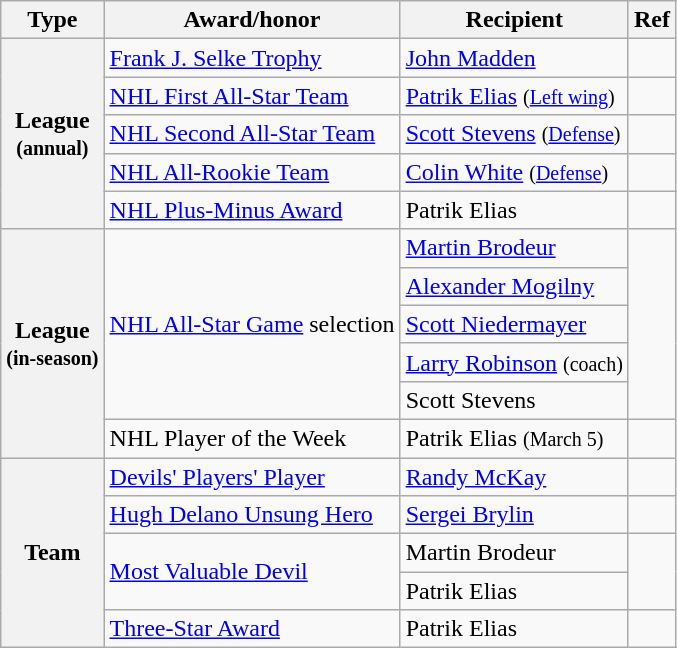<table class="wikitable">
<tr>
<th scope="col">Type</th>
<th scope="col">Award/honor</th>
<th scope="col">Recipient</th>
<th scope="col">Ref</th>
</tr>
<tr>
<th scope="row" rowspan="5">League<br><small>(annual)</small></th>
<td><a href='#'>Frank J. Selke Trophy</a></td>
<td><a href='#'>John Madden</a></td>
<td></td>
</tr>
<tr>
<td><a href='#'>NHL First All-Star Team</a></td>
<td><a href='#'>Patrik Elias</a> <small>(<a href='#'>Left wing</a>)</small></td>
<td></td>
</tr>
<tr>
<td><a href='#'>NHL Second All-Star Team</a></td>
<td><a href='#'>Scott Stevens</a> <small>(<a href='#'>Defense</a>)</small></td>
<td></td>
</tr>
<tr>
<td><a href='#'>NHL All-Rookie Team</a></td>
<td><a href='#'>Colin White</a> <small>(<a href='#'>Defense</a>)</small></td>
<td></td>
</tr>
<tr>
<td><a href='#'>NHL Plus-Minus Award</a></td>
<td>Patrik Elias</td>
<td></td>
</tr>
<tr>
<th scope="row" rowspan="6">League<br><small>(in-season)</small></th>
<td rowspan="5"><a href='#'>NHL All-Star Game</a> selection</td>
<td><a href='#'>Martin Brodeur</a></td>
<td rowspan="5"></td>
</tr>
<tr>
<td><a href='#'>Alexander Mogilny</a></td>
</tr>
<tr>
<td><a href='#'>Scott Niedermayer</a></td>
</tr>
<tr>
<td><a href='#'>Larry Robinson</a> <small>(coach)</small></td>
</tr>
<tr>
<td>Scott Stevens</td>
</tr>
<tr>
<td>NHL Player of the Week</td>
<td>Patrik Elias <small>(March 5)</small></td>
<td></td>
</tr>
<tr>
<th scope="row" rowspan="5">Team</th>
<td><a href='#'>Devils' Players' Player</a></td>
<td><a href='#'>Randy McKay</a></td>
<td></td>
</tr>
<tr>
<td><a href='#'>Hugh Delano Unsung Hero</a></td>
<td><a href='#'>Sergei Brylin</a></td>
<td></td>
</tr>
<tr>
<td rowspan="2"><a href='#'>Most Valuable Devil</a></td>
<td>Martin Brodeur</td>
<td rowspan="2"></td>
</tr>
<tr>
<td>Patrik Elias</td>
</tr>
<tr>
<td><a href='#'>Three-Star Award</a></td>
<td>Patrik Elias</td>
<td></td>
</tr>
</table>
